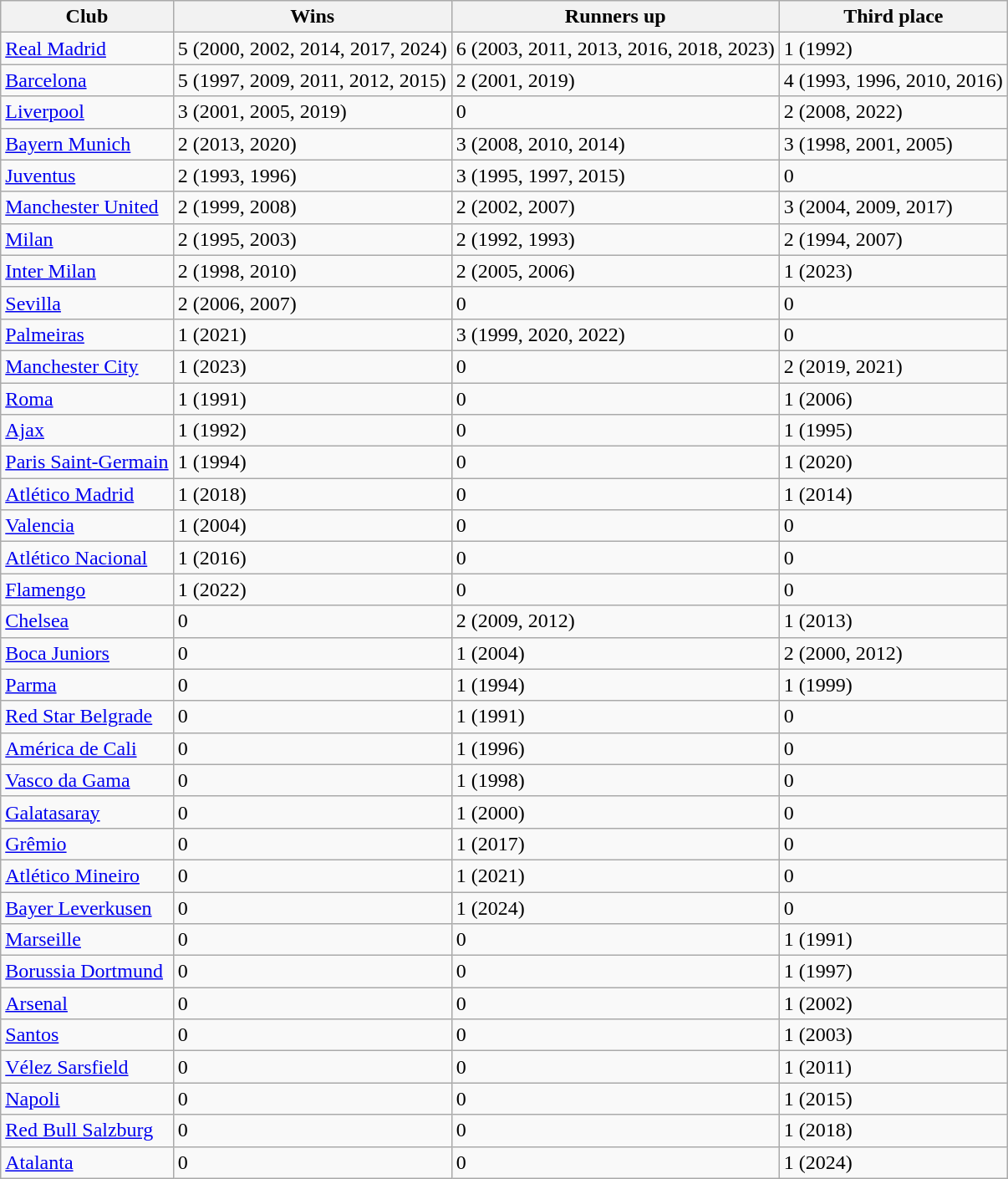<table class="wikitable sortable">
<tr>
<th>Club</th>
<th>Wins</th>
<th>Runners up</th>
<th>Third place</th>
</tr>
<tr>
<td> <a href='#'>Real Madrid</a></td>
<td>5 (2000, 2002, 2014, 2017, 2024)</td>
<td>6 (2003, 2011, 2013, 2016, 2018, 2023)</td>
<td>1 (1992)</td>
</tr>
<tr>
<td> <a href='#'>Barcelona</a></td>
<td>5 (1997, 2009, 2011, 2012, 2015)</td>
<td>2 (2001, 2019)</td>
<td>4 (1993, 1996, 2010, 2016)</td>
</tr>
<tr>
<td> <a href='#'>Liverpool</a></td>
<td>3 (2001, 2005, 2019)</td>
<td>0</td>
<td>2 (2008, 2022)</td>
</tr>
<tr>
<td> <a href='#'>Bayern Munich</a></td>
<td>2 (2013, 2020)</td>
<td>3 (2008, 2010, 2014)</td>
<td>3 (1998, 2001, 2005)</td>
</tr>
<tr>
<td> <a href='#'>Juventus</a></td>
<td>2 (1993, 1996)</td>
<td>3 (1995, 1997, 2015)</td>
<td>0</td>
</tr>
<tr>
<td> <a href='#'>Manchester United</a></td>
<td>2 (1999, 2008)</td>
<td>2 (2002, 2007)</td>
<td>3 (2004, 2009, 2017)</td>
</tr>
<tr>
<td> <a href='#'>Milan</a></td>
<td>2 (1995, 2003)</td>
<td>2 (1992, 1993)</td>
<td>2 (1994, 2007)</td>
</tr>
<tr>
<td> <a href='#'>Inter Milan</a></td>
<td>2 (1998, 2010)</td>
<td>2 (2005, 2006)</td>
<td>1 (2023)</td>
</tr>
<tr>
<td> <a href='#'>Sevilla</a></td>
<td>2 (2006, 2007)</td>
<td>0</td>
<td>0</td>
</tr>
<tr>
<td> <a href='#'>Palmeiras</a></td>
<td>1 (2021)</td>
<td>3 (1999, 2020, 2022)</td>
<td>0</td>
</tr>
<tr>
<td> <a href='#'>Manchester City</a></td>
<td>1 (2023)</td>
<td>0</td>
<td>2 (2019, 2021)</td>
</tr>
<tr>
<td> <a href='#'>Roma</a></td>
<td>1 (1991)</td>
<td>0</td>
<td>1 (2006)</td>
</tr>
<tr>
<td> <a href='#'>Ajax</a></td>
<td>1 (1992)</td>
<td>0</td>
<td>1 (1995)</td>
</tr>
<tr>
<td> <a href='#'>Paris Saint-Germain</a></td>
<td>1 (1994)</td>
<td>0</td>
<td>1 (2020)</td>
</tr>
<tr>
<td> <a href='#'>Atlético Madrid</a></td>
<td>1 (2018)</td>
<td>0</td>
<td>1 (2014)</td>
</tr>
<tr>
<td> <a href='#'>Valencia</a></td>
<td>1 (2004)</td>
<td>0</td>
<td>0</td>
</tr>
<tr>
<td> <a href='#'>Atlético Nacional</a></td>
<td>1 (2016)</td>
<td>0</td>
<td>0</td>
</tr>
<tr>
<td> <a href='#'>Flamengo</a></td>
<td>1 (2022)</td>
<td>0</td>
<td>0</td>
</tr>
<tr>
<td> <a href='#'>Chelsea</a></td>
<td>0</td>
<td>2 (2009, 2012)</td>
<td>1 (2013)</td>
</tr>
<tr>
<td> <a href='#'>Boca Juniors</a></td>
<td>0</td>
<td>1 (2004)</td>
<td>2 (2000, 2012)</td>
</tr>
<tr>
<td> <a href='#'>Parma</a></td>
<td>0</td>
<td>1 (1994)</td>
<td>1 (1999)</td>
</tr>
<tr>
<td> <a href='#'>Red Star Belgrade</a></td>
<td>0</td>
<td>1 (1991)</td>
<td>0</td>
</tr>
<tr>
<td> <a href='#'>América de Cali</a></td>
<td>0</td>
<td>1 (1996)</td>
<td>0</td>
</tr>
<tr>
<td> <a href='#'>Vasco da Gama</a></td>
<td>0</td>
<td>1 (1998)</td>
<td>0</td>
</tr>
<tr>
<td> <a href='#'>Galatasaray</a></td>
<td>0</td>
<td>1 (2000)</td>
<td>0</td>
</tr>
<tr>
<td> <a href='#'>Grêmio</a></td>
<td>0</td>
<td>1 (2017)</td>
<td>0</td>
</tr>
<tr>
<td> <a href='#'>Atlético Mineiro</a></td>
<td>0</td>
<td>1 (2021)</td>
<td>0</td>
</tr>
<tr>
<td> <a href='#'>Bayer Leverkusen</a></td>
<td>0</td>
<td>1 (2024)</td>
<td>0</td>
</tr>
<tr>
<td> <a href='#'>Marseille</a></td>
<td>0</td>
<td>0</td>
<td>1 (1991)</td>
</tr>
<tr>
<td> <a href='#'>Borussia Dortmund</a></td>
<td>0</td>
<td>0</td>
<td>1 (1997)</td>
</tr>
<tr>
<td> <a href='#'>Arsenal</a></td>
<td>0</td>
<td>0</td>
<td>1 (2002)</td>
</tr>
<tr>
<td> <a href='#'>Santos</a></td>
<td>0</td>
<td>0</td>
<td>1 (2003)</td>
</tr>
<tr>
<td> <a href='#'>Vélez Sarsfield</a></td>
<td>0</td>
<td>0</td>
<td>1 (2011)</td>
</tr>
<tr>
<td> <a href='#'>Napoli</a></td>
<td>0</td>
<td>0</td>
<td>1 (2015)</td>
</tr>
<tr>
<td> <a href='#'>Red Bull Salzburg</a></td>
<td>0</td>
<td>0</td>
<td>1 (2018)</td>
</tr>
<tr>
<td> <a href='#'>Atalanta</a></td>
<td>0</td>
<td>0</td>
<td>1 (2024)</td>
</tr>
</table>
